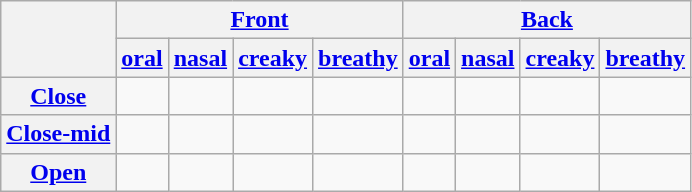<table class="wikitable">
<tr align=center1>
<th rowspan="2"></th>
<th colspan="4"><a href='#'>Front</a></th>
<th colspan="4"><a href='#'>Back</a></th>
</tr>
<tr align=center>
<th><a href='#'>oral</a></th>
<th><a href='#'>nasal</a></th>
<th><a href='#'>creaky</a></th>
<th><a href='#'>breathy</a></th>
<th><a href='#'>oral</a></th>
<th><a href='#'>nasal</a></th>
<th><a href='#'>creaky</a></th>
<th><a href='#'>breathy</a></th>
</tr>
<tr align=center>
<th><a href='#'>Close</a></th>
<td style="text-align:center;"></td>
<td style="text-align:center;"></td>
<td style="text-align:center;"></td>
<td style="text-align:center;"></td>
<td style="text-align:center;"></td>
<td style="text-align:center;"></td>
<td style="text-align:center;"></td>
<td style="text-align:center;"></td>
</tr>
<tr align=center>
<th><a href='#'>Close-mid</a></th>
<td></td>
<td></td>
<td></td>
<td></td>
<td style="text-align:center;"></td>
<td style="text-align:center;"></td>
<td style="text-align:center;"></td>
<td style="text-align:center;"></td>
</tr>
<tr align=center>
<th><a href='#'>Open</a></th>
<td style="text-align:center;"></td>
<td style="text-align:center;"></td>
<td style="text-align:center;"></td>
<td style="text-align:center;"></td>
<td style="text-align:center;"></td>
<td style="text-align:center;"></td>
<td style="text-align:center;"></td>
<td style="text-align:center;"></td>
</tr>
</table>
